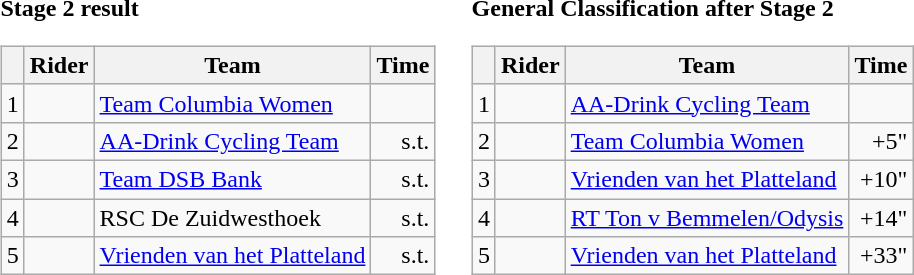<table>
<tr>
<td><strong>Stage 2 result</strong><br><table class=wikitable>
<tr>
<th></th>
<th>Rider</th>
<th>Team</th>
<th>Time</th>
</tr>
<tr>
<td>1</td>
<td></td>
<td><a href='#'>Team Columbia Women</a></td>
<td align="right"></td>
</tr>
<tr>
<td>2</td>
<td></td>
<td><a href='#'>AA-Drink Cycling Team</a></td>
<td align="right">s.t.</td>
</tr>
<tr>
<td>3</td>
<td></td>
<td><a href='#'>Team DSB Bank</a></td>
<td align="right">s.t.</td>
</tr>
<tr>
<td>4</td>
<td></td>
<td>RSC De Zuidwesthoek</td>
<td align="right">s.t.</td>
</tr>
<tr>
<td>5</td>
<td></td>
<td><a href='#'>Vrienden van het Platteland</a></td>
<td align="right">s.t.</td>
</tr>
</table>
</td>
<td></td>
<td><strong>General Classification after Stage 2</strong><br><table class="wikitable">
<tr>
<th></th>
<th>Rider</th>
<th>Team</th>
<th>Time</th>
</tr>
<tr>
<td>1</td>
<td></td>
<td><a href='#'>AA-Drink Cycling Team</a></td>
<td align="right"></td>
</tr>
<tr>
<td>2</td>
<td></td>
<td><a href='#'>Team Columbia Women</a></td>
<td align="right">+5"</td>
</tr>
<tr>
<td>3</td>
<td></td>
<td><a href='#'>Vrienden van het Platteland</a></td>
<td align="right">+10"</td>
</tr>
<tr>
<td>4</td>
<td></td>
<td><a href='#'>RT Ton v Bemmelen/Odysis</a></td>
<td align="right">+14"</td>
</tr>
<tr>
<td>5</td>
<td></td>
<td><a href='#'>Vrienden van het Platteland</a></td>
<td align="right">+33"</td>
</tr>
</table>
</td>
</tr>
</table>
